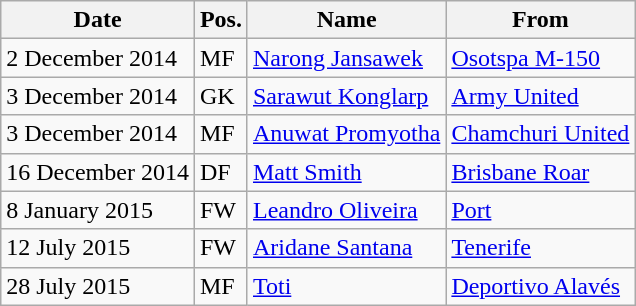<table class="wikitable">
<tr>
<th>Date</th>
<th>Pos.</th>
<th>Name</th>
<th>From</th>
</tr>
<tr>
<td>2 December 2014</td>
<td>MF</td>
<td> <a href='#'>Narong Jansawek</a></td>
<td> <a href='#'>Osotspa M-150</a></td>
</tr>
<tr>
<td>3 December 2014</td>
<td>GK</td>
<td> <a href='#'>Sarawut Konglarp</a></td>
<td> <a href='#'>Army United</a></td>
</tr>
<tr>
<td>3 December 2014</td>
<td>MF</td>
<td> <a href='#'>Anuwat Promyotha</a></td>
<td> <a href='#'>Chamchuri United</a></td>
</tr>
<tr>
<td>16 December 2014</td>
<td>DF</td>
<td> <a href='#'>Matt Smith</a></td>
<td> <a href='#'>Brisbane Roar</a></td>
</tr>
<tr>
<td>8 January 2015</td>
<td>FW</td>
<td> <a href='#'>Leandro Oliveira</a></td>
<td> <a href='#'>Port</a></td>
</tr>
<tr>
<td>12 July 2015</td>
<td>FW</td>
<td> <a href='#'>Aridane Santana</a></td>
<td> <a href='#'>Tenerife</a></td>
</tr>
<tr>
<td>28 July 2015</td>
<td>MF</td>
<td> <a href='#'>Toti</a></td>
<td> <a href='#'>Deportivo Alavés</a></td>
</tr>
</table>
